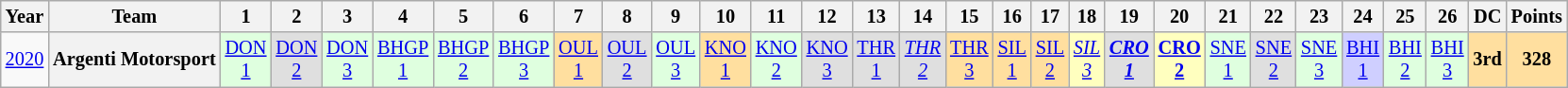<table class="wikitable" style="text-align:center; font-size:85%">
<tr>
<th>Year</th>
<th>Team</th>
<th>1</th>
<th>2</th>
<th>3</th>
<th>4</th>
<th>5</th>
<th>6</th>
<th>7</th>
<th>8</th>
<th>9</th>
<th>10</th>
<th>11</th>
<th>12</th>
<th>13</th>
<th>14</th>
<th>15</th>
<th>16</th>
<th>17</th>
<th>18</th>
<th>19</th>
<th>20</th>
<th>21</th>
<th>22</th>
<th>23</th>
<th>24</th>
<th>25</th>
<th>26</th>
<th>DC</th>
<th>Points</th>
</tr>
<tr>
<td><a href='#'>2020</a></td>
<th nowrap>Argenti Motorsport</th>
<td style="background:#DFFFDF;"><a href='#'>DON<br>1</a><br></td>
<td style="background:#DFDFDF;"><a href='#'>DON<br>2</a><br></td>
<td style="background:#DFFFDF;"><a href='#'>DON<br>3</a><br></td>
<td style="background:#DFFFDF;"><a href='#'>BHGP<br>1</a><br></td>
<td style="background:#DFFFDF;"><a href='#'>BHGP<br>2</a><br></td>
<td style="background:#DFFFDF;"><a href='#'>BHGP<br>3</a><br></td>
<td style="background:#FFDF9F;"><a href='#'>OUL<br>1</a><br></td>
<td style="background:#DFDFDF;"><a href='#'>OUL<br>2</a><br></td>
<td style="background:#DFFFDF;"><a href='#'>OUL<br>3</a><br></td>
<td style="background:#FFDF9F;"><a href='#'>KNO<br>1</a><br></td>
<td style="background:#DFFFDF;"><a href='#'>KNO<br>2</a><br></td>
<td style="background:#DFDFDF;"><a href='#'>KNO<br>3</a><br></td>
<td style="background:#DFDFDF;"><a href='#'>THR<br>1</a><br></td>
<td style="background:#DFDFDF;"><em><a href='#'>THR<br>2</a></em><br></td>
<td style="background:#FFDF9F;"><a href='#'>THR<br>3</a><br></td>
<td style="background:#FFDF9F;"><a href='#'>SIL<br>1</a><br></td>
<td style="background:#FFDF9F;"><a href='#'>SIL<br>2</a><br></td>
<td style="background:#FFFFBF;"><em><a href='#'>SIL<br>3</a></em><br></td>
<td style="background:#DFDFDF;"><strong><em><a href='#'>CRO<br>1</a></em></strong><br></td>
<td style="background:#FFFFBF;"><strong><a href='#'>CRO<br>2</a></strong><br></td>
<td style="background:#DFFFDF;"><a href='#'>SNE<br>1</a><br></td>
<td style="background:#DFDFDF;"><a href='#'>SNE<br>2</a><br></td>
<td style="background:#DFFFDF;"><a href='#'>SNE<br>3</a><br></td>
<td style="background:#CFCFFF;"><a href='#'>BHI<br>1</a><br></td>
<td style="background:#DFFFDF;"><a href='#'>BHI<br>2</a><br></td>
<td style="background:#DFFFDF;"><a href='#'>BHI<br>3</a><br></td>
<th style="background:#FFDF9F;">3rd</th>
<th style="background:#FFDF9F;">328</th>
</tr>
</table>
